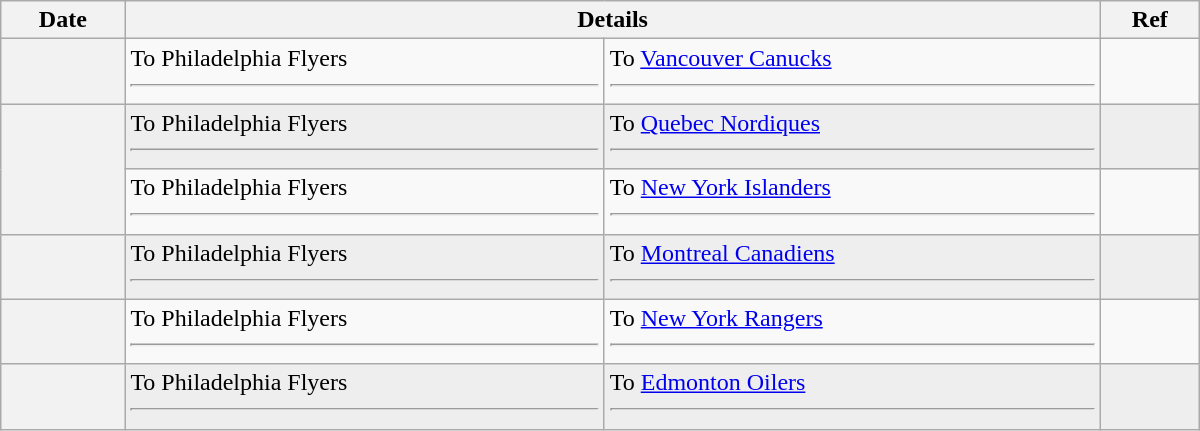<table class="wikitable plainrowheaders" style="width: 50em;">
<tr>
<th scope="col">Date</th>
<th scope="col" colspan="2">Details</th>
<th scope="col">Ref</th>
</tr>
<tr>
<th scope="row"></th>
<td valign="top">To Philadelphia Flyers <hr> </td>
<td valign="top">To <a href='#'>Vancouver Canucks</a> <hr></td>
<td></td>
</tr>
<tr bgcolor="#eeeeee">
<th scope="row" rowspan=2></th>
<td valign="top">To Philadelphia Flyers <hr> </td>
<td valign="top">To <a href='#'>Quebec Nordiques</a> <hr></td>
<td></td>
</tr>
<tr>
<td valign="top">To Philadelphia Flyers <hr> </td>
<td valign="top">To <a href='#'>New York Islanders</a> <hr></td>
<td></td>
</tr>
<tr bgcolor="#eeeeee">
<th scope="row"></th>
<td valign="top">To Philadelphia Flyers <hr> </td>
<td valign="top">To <a href='#'>Montreal Canadiens</a> <hr></td>
<td></td>
</tr>
<tr>
<th scope="row"></th>
<td valign="top">To Philadelphia Flyers <hr> </td>
<td valign="top">To <a href='#'>New York Rangers</a> <hr></td>
<td></td>
</tr>
<tr bgcolor="#eeeeee">
<th scope="row"></th>
<td valign="top">To Philadelphia Flyers <hr> </td>
<td valign="top">To <a href='#'>Edmonton Oilers</a> <hr></td>
<td></td>
</tr>
</table>
